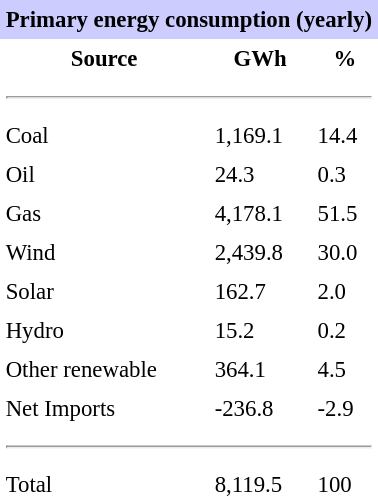<table class="toccolours" cellpadding="4" cellspacing="0" style="float:right; margin:0 0 1em 1em; font-size:95%;">
<tr>
<th colspan="3"  style="background:#ccf; text-align:center;">Primary energy consumption (yearly)</th>
</tr>
<tr style="text-align:center;">
<td><strong>Source</strong></td>
<td style="text-align:center;"><strong>GWh</strong></td>
<td style="text-align:center;"><strong>%</strong></td>
</tr>
<tr>
<td colspan="3"><hr></td>
</tr>
<tr>
<td>Coal</td>
<td>1,169.1</td>
<td>14.4</td>
</tr>
<tr>
<td>Oil</td>
<td>24.3</td>
<td>0.3</td>
</tr>
<tr>
<td>Gas</td>
<td>4,178.1</td>
<td>51.5</td>
</tr>
<tr>
<td>Wind</td>
<td>2,439.8</td>
<td>30.0</td>
</tr>
<tr>
<td>Solar</td>
<td>162.7</td>
<td>2.0</td>
</tr>
<tr>
<td>Hydro</td>
<td>15.2</td>
<td>0.2</td>
</tr>
<tr>
<td>Other renewable</td>
<td>364.1</td>
<td>4.5</td>
</tr>
<tr>
<td>Net Imports</td>
<td>-236.8</td>
<td>-2.9</td>
</tr>
<tr>
<td colspan="3"><hr></td>
</tr>
<tr>
<td>Total</td>
<td>8,119.5</td>
<td>100</td>
</tr>
</table>
